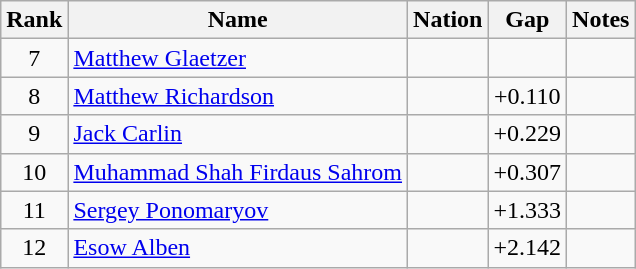<table class="wikitable sortable" style="text-align:center">
<tr>
<th>Rank</th>
<th>Name</th>
<th>Nation</th>
<th>Gap</th>
<th>Notes</th>
</tr>
<tr>
<td>7</td>
<td align=left><a href='#'>Matthew Glaetzer</a></td>
<td align=left></td>
<td></td>
<td></td>
</tr>
<tr>
<td>8</td>
<td align=left><a href='#'>Matthew Richardson</a></td>
<td align=left></td>
<td>+0.110</td>
<td></td>
</tr>
<tr>
<td>9</td>
<td align=left><a href='#'>Jack Carlin</a></td>
<td align=left></td>
<td>+0.229</td>
<td></td>
</tr>
<tr>
<td>10</td>
<td align=left><a href='#'>Muhammad Shah Firdaus Sahrom</a></td>
<td align=left></td>
<td>+0.307</td>
<td></td>
</tr>
<tr>
<td>11</td>
<td align=left><a href='#'>Sergey Ponomaryov</a></td>
<td align=left></td>
<td>+1.333</td>
<td></td>
</tr>
<tr>
<td>12</td>
<td align=left><a href='#'>Esow Alben</a></td>
<td align=left></td>
<td>+2.142</td>
<td></td>
</tr>
</table>
